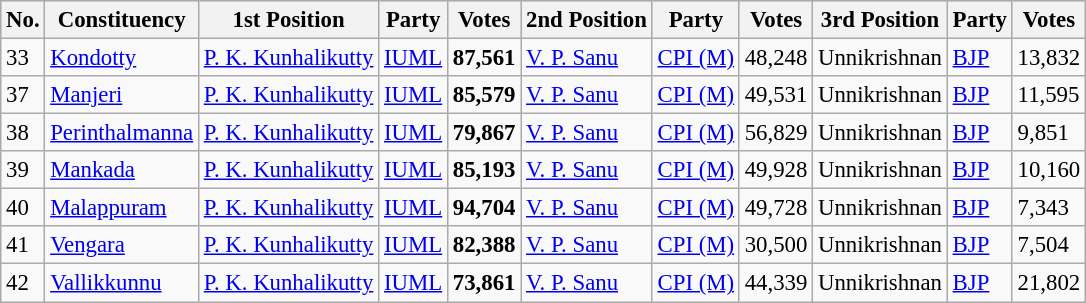<table class="wikitable sortable" style="font-size:95%;">
<tr style="background:#ccc; text-align:center;">
<th>No.</th>
<th>Constituency</th>
<th>1st Position</th>
<th>Party</th>
<th>Votes</th>
<th>2nd Position</th>
<th>Party</th>
<th>Votes</th>
<th>3rd Position</th>
<th>Party</th>
<th>Votes</th>
</tr>
<tr>
<td>33</td>
<td><a href='#'>Kondotty</a></td>
<td><a href='#'>P. K. Kunhalikutty</a></td>
<td><a href='#'>IUML</a></td>
<td><strong>87,561</strong></td>
<td><a href='#'>V. P. Sanu</a></td>
<td><a href='#'>CPI (M)</a></td>
<td>48,248</td>
<td>Unnikrishnan</td>
<td><a href='#'>BJP</a></td>
<td>13,832</td>
</tr>
<tr>
<td>37</td>
<td><a href='#'>Manjeri</a></td>
<td><a href='#'>P. K. Kunhalikutty</a></td>
<td><a href='#'>IUML</a></td>
<td><strong>85,579</strong></td>
<td><a href='#'>V. P. Sanu</a></td>
<td><a href='#'>CPI (M)</a></td>
<td>49,531</td>
<td>Unnikrishnan</td>
<td><a href='#'>BJP</a></td>
<td>11,595</td>
</tr>
<tr>
<td>38</td>
<td><a href='#'>Perinthalmanna</a></td>
<td><a href='#'>P. K. Kunhalikutty</a></td>
<td><a href='#'>IUML</a></td>
<td><strong>79,867</strong></td>
<td><a href='#'>V. P. Sanu</a></td>
<td><a href='#'>CPI (M)</a></td>
<td>56,829</td>
<td>Unnikrishnan</td>
<td><a href='#'>BJP</a></td>
<td>9,851</td>
</tr>
<tr>
<td>39</td>
<td><a href='#'>Mankada</a></td>
<td><a href='#'>P. K. Kunhalikutty</a></td>
<td><a href='#'>IUML</a></td>
<td><strong>85,193</strong></td>
<td><a href='#'>V. P. Sanu</a></td>
<td><a href='#'>CPI (M)</a></td>
<td>49,928</td>
<td>Unnikrishnan</td>
<td><a href='#'>BJP</a></td>
<td>10,160</td>
</tr>
<tr>
<td>40</td>
<td><a href='#'>Malappuram</a></td>
<td><a href='#'>P. K. Kunhalikutty</a></td>
<td><a href='#'>IUML</a></td>
<td><strong>94,704</strong></td>
<td><a href='#'>V. P. Sanu</a></td>
<td><a href='#'>CPI (M)</a></td>
<td>49,728</td>
<td>Unnikrishnan</td>
<td><a href='#'>BJP</a></td>
<td>7,343</td>
</tr>
<tr>
<td>41</td>
<td><a href='#'>Vengara</a></td>
<td><a href='#'>P. K. Kunhalikutty</a></td>
<td><a href='#'>IUML</a></td>
<td><strong>82,388</strong></td>
<td><a href='#'>V. P. Sanu</a></td>
<td><a href='#'>CPI (M)</a></td>
<td>30,500</td>
<td>Unnikrishnan</td>
<td><a href='#'>BJP</a></td>
<td>7,504</td>
</tr>
<tr>
<td>42</td>
<td><a href='#'>Vallikkunnu</a></td>
<td><a href='#'>P. K. Kunhalikutty</a></td>
<td><a href='#'>IUML</a></td>
<td><strong>73,861</strong></td>
<td><a href='#'>V. P. Sanu</a></td>
<td><a href='#'>CPI (M)</a></td>
<td>44,339</td>
<td>Unnikrishnan</td>
<td><a href='#'>BJP</a></td>
<td>21,802</td>
</tr>
</table>
